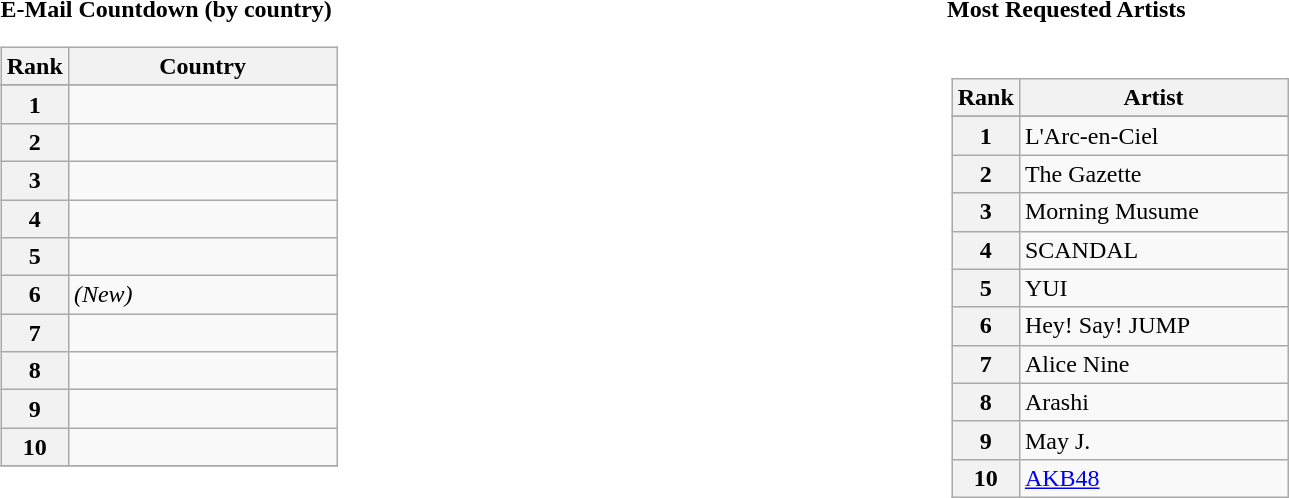<table width=100%>
<tr valign ="top">
<td width=50%><br><strong>E-Mail Countdown (by country)</strong><table class="wikitable">
<tr>
<th style="width: 20%">Rank</th>
<th style="width: 90%">Country</th>
</tr>
<tr>
</tr>
<tr>
<th align="left">1</th>
<td align="left"></td>
</tr>
<tr>
<th align="left">2</th>
<td align="left"></td>
</tr>
<tr>
<th align="left">3</th>
<td align="left"></td>
</tr>
<tr>
<th align="left">4</th>
<td align="left"></td>
</tr>
<tr>
<th align="left">5</th>
<td align="left"></td>
</tr>
<tr>
<th align="left">6</th>
<td align="left"> <em>(New)</em></td>
</tr>
<tr>
<th align="left">7</th>
<td align="left"></td>
</tr>
<tr>
<th align="left">8</th>
<td align="left"></td>
</tr>
<tr>
<th align="left">9</th>
<td align="left"></td>
</tr>
<tr>
<th align="left">10</th>
<td align="left"></td>
</tr>
<tr>
</tr>
</table>
</td>
<td><br><strong>Most Requested Artists</strong><table width=100%>
<tr valign ="top">
<td width=50%><br><table class="wikitable">
<tr>
<th style="width: 20%">Rank</th>
<th style="width: 90%">Artist</th>
</tr>
<tr>
</tr>
<tr>
<th align="left">1</th>
<td align="left">L'Arc-en-Ciel</td>
</tr>
<tr>
<th align="left">2</th>
<td align="left">The Gazette</td>
</tr>
<tr>
<th align="left">3</th>
<td align="left">Morning Musume</td>
</tr>
<tr>
<th align="left">4</th>
<td align="left">SCANDAL</td>
</tr>
<tr>
<th align="left">5</th>
<td align="left">YUI</td>
</tr>
<tr>
<th align="left">6</th>
<td align="left">Hey! Say! JUMP</td>
</tr>
<tr>
<th align="left">7</th>
<td align="left">Alice Nine</td>
</tr>
<tr>
<th align="left">8</th>
<td align="left">Arashi</td>
</tr>
<tr>
<th align="left">9</th>
<td align="left">May J.</td>
</tr>
<tr>
<th align="left">10</th>
<td align="left"><a href='#'>AKB48</a></td>
</tr>
</table>
</td>
</tr>
</table>
</td>
</tr>
</table>
